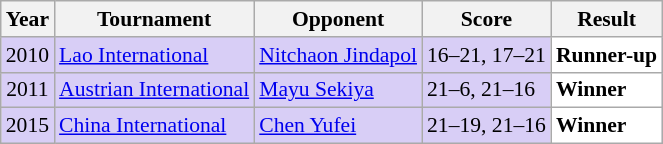<table class="sortable wikitable" style="font-size: 90%">
<tr>
<th>Year</th>
<th>Tournament</th>
<th>Opponent</th>
<th>Score</th>
<th>Result</th>
</tr>
<tr style="background:#D8CEF6">
<td align="center">2010</td>
<td align="left"><a href='#'>Lao International</a></td>
<td align="left"> <a href='#'>Nitchaon Jindapol</a></td>
<td align="left">16–21, 17–21</td>
<td style="text-align:left; background:white"> <strong>Runner-up</strong></td>
</tr>
<tr style="background:#D8CEF6">
<td align="center">2011</td>
<td align="left"><a href='#'>Austrian International</a></td>
<td align="left"> <a href='#'>Mayu Sekiya</a></td>
<td align="left">21–6, 21–16</td>
<td style="text-align:left; background:white"> <strong>Winner</strong></td>
</tr>
<tr style="background:#D8CEF6">
<td align="center">2015</td>
<td align="left"><a href='#'>China International</a></td>
<td align="left"> <a href='#'>Chen Yufei</a></td>
<td align="left">21–19, 21–16</td>
<td style="text-align:left; background:white"> <strong>Winner</strong></td>
</tr>
</table>
